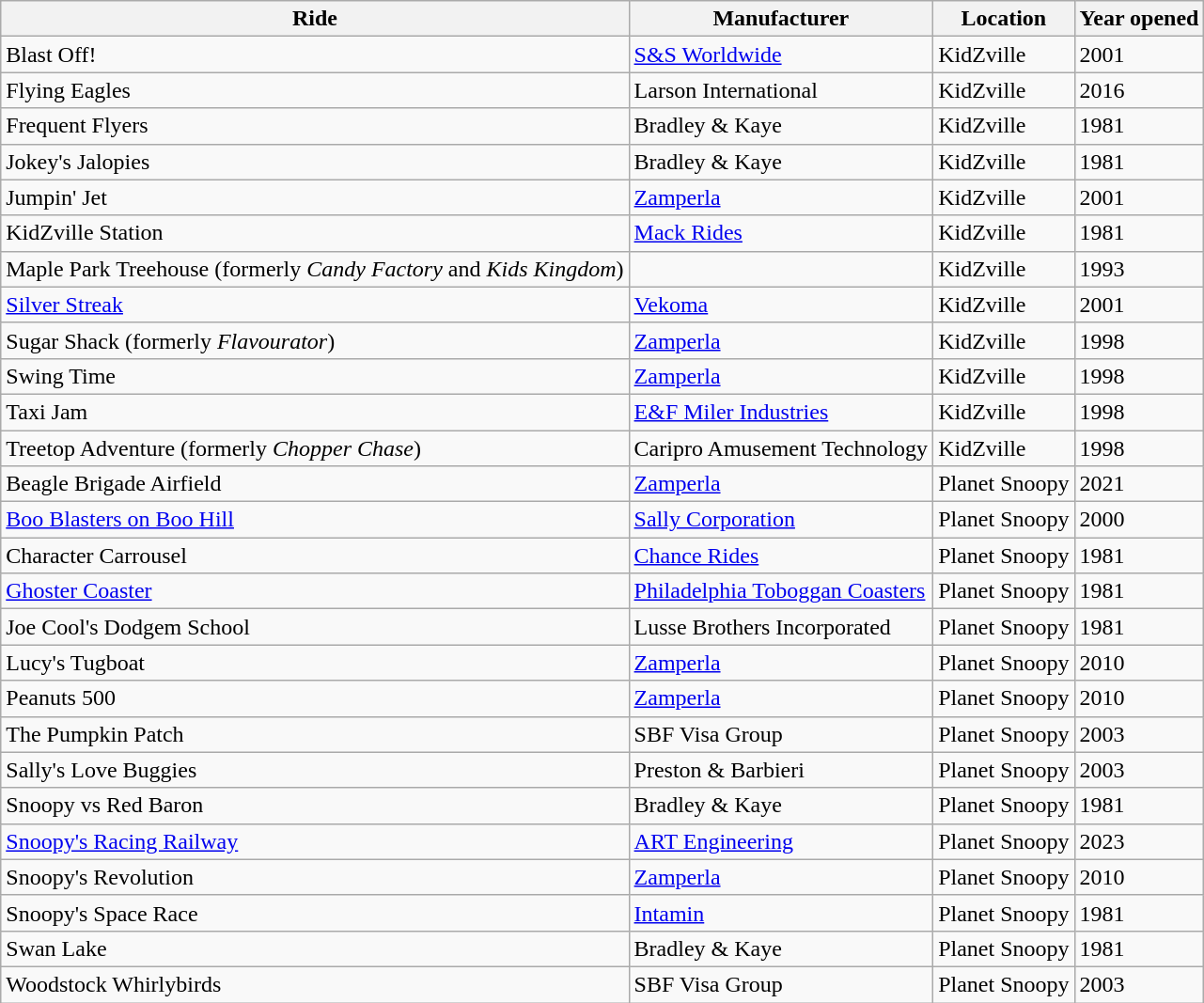<table class="wikitable sortable">
<tr>
<th>Ride</th>
<th>Manufacturer</th>
<th>Location</th>
<th>Year opened</th>
</tr>
<tr>
<td>Blast Off!</td>
<td><a href='#'>S&S Worldwide</a></td>
<td>KidZville</td>
<td>2001</td>
</tr>
<tr>
<td>Flying Eagles</td>
<td>Larson International</td>
<td>KidZville</td>
<td>2016</td>
</tr>
<tr>
<td>Frequent Flyers</td>
<td>Bradley & Kaye</td>
<td>KidZville</td>
<td>1981</td>
</tr>
<tr>
<td>Jokey's Jalopies</td>
<td>Bradley & Kaye</td>
<td>KidZville</td>
<td>1981</td>
</tr>
<tr>
<td>Jumpin' Jet</td>
<td><a href='#'>Zamperla</a></td>
<td>KidZville</td>
<td>2001</td>
</tr>
<tr>
<td>KidZville Station</td>
<td><a href='#'>Mack Rides</a></td>
<td>KidZville</td>
<td>1981</td>
</tr>
<tr>
<td>Maple Park Treehouse (formerly <em>Candy Factory</em> and <em>Kids Kingdom</em>)</td>
<td></td>
<td>KidZville</td>
<td>1993</td>
</tr>
<tr>
<td><a href='#'>Silver Streak</a></td>
<td><a href='#'>Vekoma</a></td>
<td>KidZville</td>
<td>2001</td>
</tr>
<tr>
<td>Sugar Shack (formerly <em>Flavourator</em>)</td>
<td><a href='#'>Zamperla</a></td>
<td>KidZville</td>
<td>1998</td>
</tr>
<tr>
<td>Swing Time</td>
<td><a href='#'>Zamperla</a></td>
<td>KidZville</td>
<td>1998</td>
</tr>
<tr>
<td>Taxi Jam</td>
<td><a href='#'>E&F Miler Industries</a></td>
<td>KidZville</td>
<td>1998</td>
</tr>
<tr>
<td>Treetop Adventure (formerly <em>Chopper Chase</em>)</td>
<td>Caripro Amusement Technology</td>
<td>KidZville</td>
<td>1998</td>
</tr>
<tr>
<td>Beagle Brigade Airfield</td>
<td><a href='#'>Zamperla</a></td>
<td>Planet Snoopy</td>
<td>2021</td>
</tr>
<tr>
<td><a href='#'>Boo Blasters on Boo Hill</a></td>
<td><a href='#'>Sally Corporation</a></td>
<td>Planet Snoopy</td>
<td>2000</td>
</tr>
<tr>
<td>Character Carrousel</td>
<td><a href='#'>Chance Rides</a></td>
<td>Planet Snoopy</td>
<td>1981</td>
</tr>
<tr>
<td><a href='#'>Ghoster Coaster</a></td>
<td><a href='#'>Philadelphia Toboggan Coasters</a></td>
<td>Planet Snoopy</td>
<td>1981</td>
</tr>
<tr>
<td>Joe Cool's Dodgem School</td>
<td>Lusse Brothers Incorporated</td>
<td>Planet Snoopy</td>
<td>1981</td>
</tr>
<tr>
<td>Lucy's Tugboat</td>
<td><a href='#'>Zamperla</a></td>
<td>Planet Snoopy</td>
<td>2010</td>
</tr>
<tr>
<td>Peanuts 500</td>
<td><a href='#'>Zamperla</a></td>
<td>Planet Snoopy</td>
<td>2010</td>
</tr>
<tr>
<td>The Pumpkin Patch</td>
<td>SBF Visa Group</td>
<td>Planet Snoopy</td>
<td>2003</td>
</tr>
<tr>
<td>Sally's Love Buggies</td>
<td>Preston & Barbieri</td>
<td>Planet Snoopy</td>
<td>2003</td>
</tr>
<tr>
<td>Snoopy vs Red Baron</td>
<td>Bradley & Kaye</td>
<td>Planet Snoopy</td>
<td>1981</td>
</tr>
<tr>
<td><a href='#'>Snoopy's Racing Railway</a></td>
<td><a href='#'>ART Engineering</a></td>
<td>Planet Snoopy</td>
<td>2023</td>
</tr>
<tr>
<td>Snoopy's Revolution</td>
<td><a href='#'>Zamperla</a></td>
<td>Planet Snoopy</td>
<td>2010</td>
</tr>
<tr>
<td>Snoopy's Space Race</td>
<td><a href='#'>Intamin</a></td>
<td>Planet Snoopy</td>
<td>1981</td>
</tr>
<tr>
<td>Swan Lake</td>
<td>Bradley & Kaye</td>
<td>Planet Snoopy</td>
<td>1981</td>
</tr>
<tr>
<td>Woodstock Whirlybirds</td>
<td>SBF Visa Group</td>
<td>Planet Snoopy</td>
<td>2003</td>
</tr>
</table>
